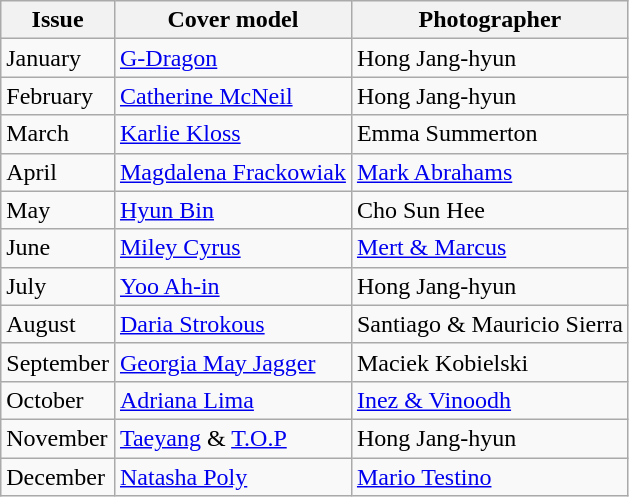<table class="sortable wikitable">
<tr>
<th>Issue</th>
<th>Cover model</th>
<th>Photographer</th>
</tr>
<tr>
<td>January</td>
<td><a href='#'>G-Dragon</a></td>
<td>Hong Jang-hyun</td>
</tr>
<tr>
<td>February</td>
<td><a href='#'>Catherine McNeil</a></td>
<td>Hong Jang-hyun</td>
</tr>
<tr>
<td>March</td>
<td><a href='#'>Karlie Kloss</a></td>
<td>Emma Summerton</td>
</tr>
<tr>
<td>April</td>
<td><a href='#'>Magdalena Frackowiak</a></td>
<td><a href='#'>Mark Abrahams</a></td>
</tr>
<tr>
<td>May</td>
<td><a href='#'>Hyun Bin</a></td>
<td>Cho Sun Hee</td>
</tr>
<tr>
<td>June</td>
<td><a href='#'>Miley Cyrus</a></td>
<td><a href='#'>Mert & Marcus</a></td>
</tr>
<tr>
<td>July</td>
<td><a href='#'>Yoo Ah-in</a></td>
<td>Hong Jang-hyun</td>
</tr>
<tr>
<td>August</td>
<td><a href='#'>Daria Strokous</a></td>
<td>Santiago & Mauricio Sierra</td>
</tr>
<tr>
<td>September</td>
<td><a href='#'>Georgia May Jagger</a></td>
<td>Maciek Kobielski</td>
</tr>
<tr>
<td>October</td>
<td><a href='#'>Adriana Lima</a></td>
<td><a href='#'>Inez & Vinoodh</a></td>
</tr>
<tr>
<td>November</td>
<td><a href='#'>Taeyang</a> & <a href='#'>T.O.P</a></td>
<td>Hong Jang-hyun</td>
</tr>
<tr>
<td>December</td>
<td><a href='#'>Natasha Poly</a></td>
<td><a href='#'>Mario Testino</a></td>
</tr>
</table>
